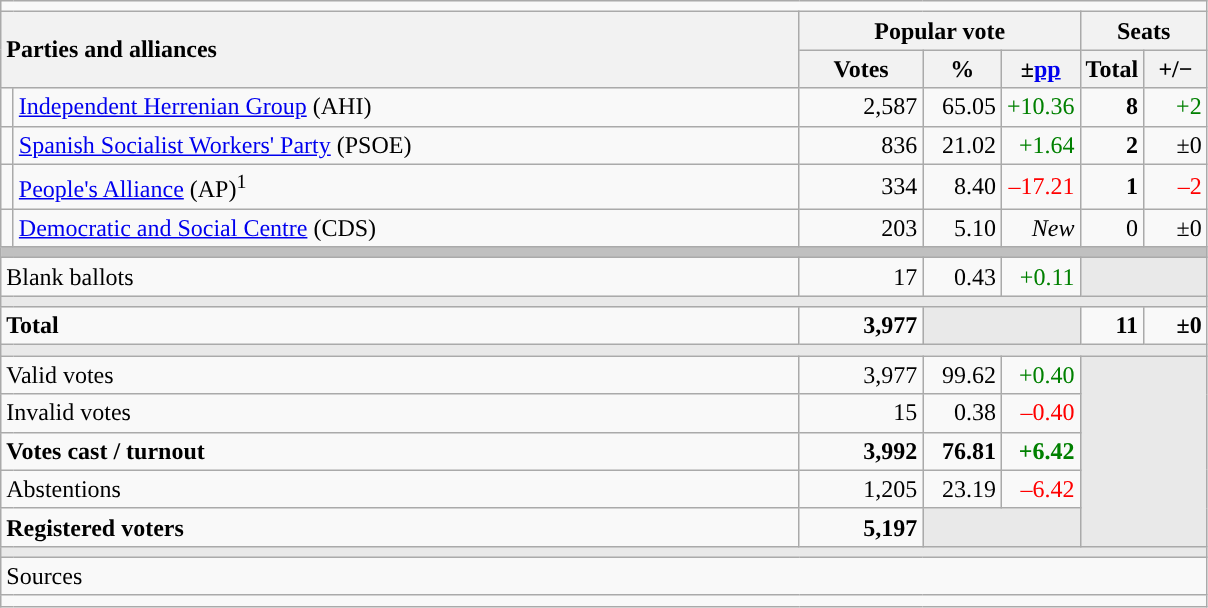<table class="wikitable" style="text-align:right;">
<tr>
<td colspan="7"></td>
</tr>
<tr>
<th style="text-align:left;" rowspan="2" colspan="2" width="525">Parties and alliances</th>
<th colspan="3">Popular vote</th>
<th colspan="2">Seats</th>
</tr>
<tr>
<th width="75">Votes</th>
<th width="45">%</th>
<th width="45">±<a href='#'>pp</a></th>
<th width="35">Total</th>
<th width="35">+/−</th>
</tr>
<tr>
<td width="1" style="color:inherit;background:"></td>
<td align="left"><a href='#'>Independent Herrenian Group</a> (AHI)</td>
<td>2,587</td>
<td>65.05</td>
<td style="color:green;">+10.36</td>
<td><strong>8</strong></td>
<td style="color:green;">+2</td>
</tr>
<tr>
<td style="color:inherit;background:"></td>
<td align="left"><a href='#'>Spanish Socialist Workers' Party</a> (PSOE)</td>
<td>836</td>
<td>21.02</td>
<td style="color:green;">+1.64</td>
<td><strong>2</strong></td>
<td>±0</td>
</tr>
<tr>
<td style="color:inherit;background:"></td>
<td align="left"><a href='#'>People's Alliance</a> (AP)<sup>1</sup></td>
<td>334</td>
<td>8.40</td>
<td style="color:red;">–17.21</td>
<td><strong>1</strong></td>
<td style="color:red;">–2</td>
</tr>
<tr>
<td style="color:inherit;background:"></td>
<td align="left"><a href='#'>Democratic and Social Centre</a> (CDS)</td>
<td>203</td>
<td>5.10</td>
<td><em>New</em></td>
<td>0</td>
<td>±0</td>
</tr>
<tr>
<td colspan="7" bgcolor="#C0C0C0"></td>
</tr>
<tr>
<td align="left" colspan="2">Blank ballots</td>
<td>17</td>
<td>0.43</td>
<td style="color:green;">+0.11</td>
<td bgcolor="#E9E9E9" colspan="2"></td>
</tr>
<tr>
<td colspan="7" bgcolor="#E9E9E9"></td>
</tr>
<tr style="font-weight:bold;">
<td align="left" colspan="2">Total</td>
<td>3,977</td>
<td bgcolor="#E9E9E9" colspan="2"></td>
<td>11</td>
<td>±0</td>
</tr>
<tr>
<td colspan="7" bgcolor="#E9E9E9"></td>
</tr>
<tr>
<td align="left" colspan="2">Valid votes</td>
<td>3,977</td>
<td>99.62</td>
<td style="color:green;">+0.40</td>
<td bgcolor="#E9E9E9" colspan="2" rowspan="5"></td>
</tr>
<tr>
<td align="left" colspan="2">Invalid votes</td>
<td>15</td>
<td>0.38</td>
<td style="color:red;">–0.40</td>
</tr>
<tr style="font-weight:bold;">
<td align="left" colspan="2">Votes cast / turnout</td>
<td>3,992</td>
<td>76.81</td>
<td style="color:green;">+6.42</td>
</tr>
<tr>
<td align="left" colspan="2">Abstentions</td>
<td>1,205</td>
<td>23.19</td>
<td style="color:red;">–6.42</td>
</tr>
<tr style="font-weight:bold;">
<td align="left" colspan="2">Registered voters</td>
<td>5,197</td>
<td bgcolor="#E9E9E9" colspan="2"></td>
</tr>
<tr>
<td colspan="7" bgcolor="#E9E9E9"></td>
</tr>
<tr>
<td align="left" colspan="7">Sources</td>
</tr>
<tr>
<td colspan="7" style="text-align:left; max-width:790px;"></td>
</tr>
</table>
